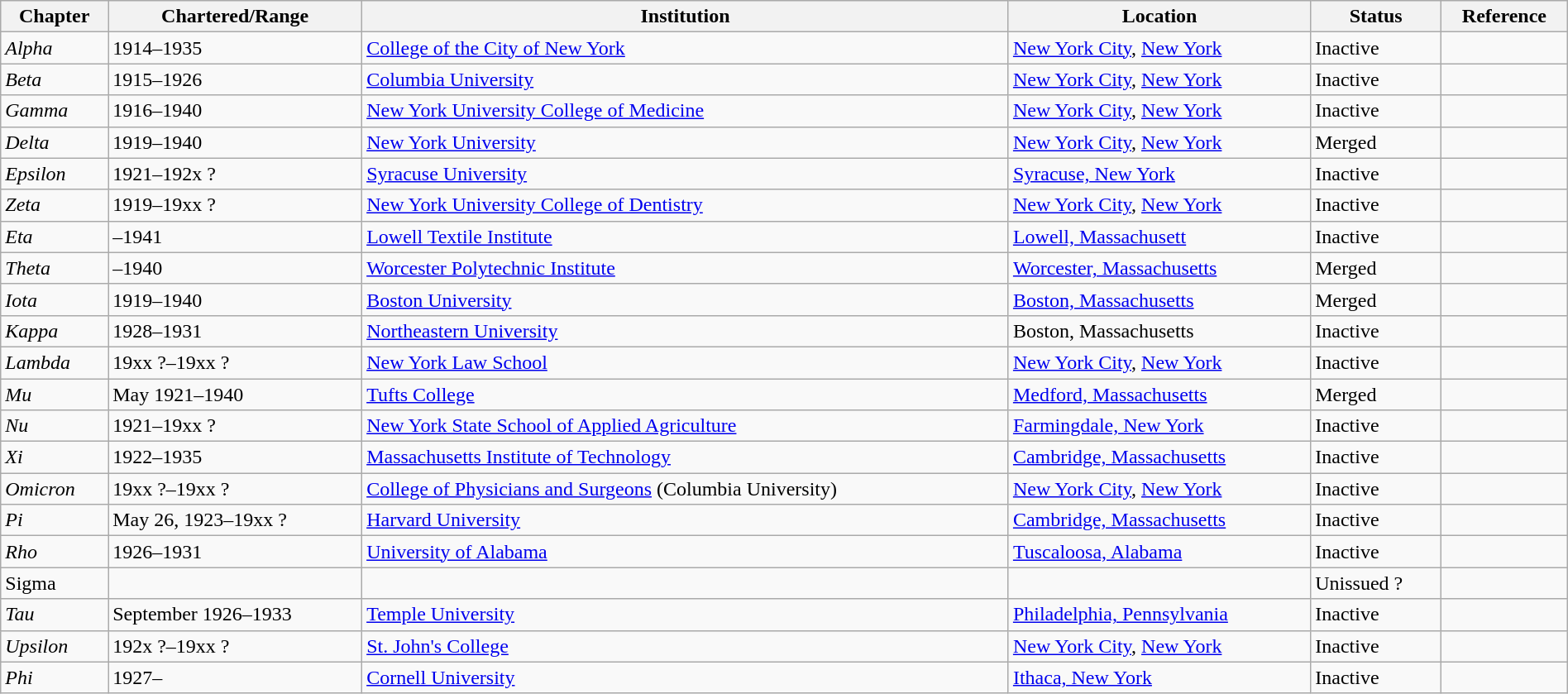<table class="wikitable sortable" style="width:100%;">
<tr>
<th>Chapter</th>
<th>Chartered/Range</th>
<th>Institution</th>
<th>Location</th>
<th>Status</th>
<th>Reference</th>
</tr>
<tr>
<td><em>Alpha</em></td>
<td>1914–1935</td>
<td><a href='#'>College of the City of New York</a></td>
<td><a href='#'>New York City</a>, <a href='#'>New York</a></td>
<td>Inactive</td>
<td></td>
</tr>
<tr>
<td><em>Beta</em></td>
<td>1915–1926</td>
<td><a href='#'>Columbia University</a></td>
<td><a href='#'>New York City</a>, <a href='#'>New York</a></td>
<td>Inactive</td>
<td></td>
</tr>
<tr>
<td><em>Gamma</em></td>
<td>1916–1940</td>
<td><a href='#'>New York University College of Medicine</a></td>
<td><a href='#'>New York City</a>, <a href='#'>New York</a></td>
<td>Inactive</td>
<td></td>
</tr>
<tr>
<td><em>Delta</em></td>
<td>1919–1940</td>
<td><a href='#'>New York University</a></td>
<td><a href='#'>New York City</a>, <a href='#'>New York</a></td>
<td>Merged</td>
<td></td>
</tr>
<tr>
<td><em>Epsilon</em></td>
<td>1921–192x ?</td>
<td><a href='#'>Syracuse University</a></td>
<td><a href='#'>Syracuse, New York</a></td>
<td>Inactive</td>
<td></td>
</tr>
<tr>
<td><em>Zeta</em></td>
<td>1919–19xx ?</td>
<td><a href='#'>New York University College of Dentistry</a></td>
<td><a href='#'>New York City</a>, <a href='#'>New York</a></td>
<td>Inactive</td>
<td></td>
</tr>
<tr>
<td><em>Eta</em></td>
<td>–1941</td>
<td><a href='#'>Lowell Textile Institute</a></td>
<td><a href='#'>Lowell, Massachusett</a></td>
<td>Inactive</td>
<td></td>
</tr>
<tr>
<td><em>Theta</em></td>
<td>–1940</td>
<td><a href='#'>Worcester Polytechnic Institute</a></td>
<td><a href='#'>Worcester, Massachusetts</a></td>
<td>Merged</td>
<td></td>
</tr>
<tr>
<td><em>Iota</em></td>
<td>1919–1940</td>
<td><a href='#'>Boston University</a></td>
<td><a href='#'>Boston, Massachusetts</a></td>
<td>Merged</td>
<td></td>
</tr>
<tr>
<td><em>Kappa</em></td>
<td>1928–1931</td>
<td><a href='#'>Northeastern University</a></td>
<td>Boston, Massachusetts</td>
<td>Inactive</td>
<td></td>
</tr>
<tr>
<td><em>Lambda</em></td>
<td>19xx ?–19xx ?</td>
<td><a href='#'>New York Law School</a></td>
<td><a href='#'>New York City</a>, <a href='#'>New York</a></td>
<td>Inactive</td>
<td></td>
</tr>
<tr>
<td><em>Mu</em></td>
<td>May 1921–1940</td>
<td><a href='#'>Tufts College</a></td>
<td><a href='#'>Medford, Massachusetts</a></td>
<td>Merged</td>
<td></td>
</tr>
<tr>
<td><em>Nu</em></td>
<td>1921–19xx ?</td>
<td><a href='#'>New York State School of Applied Agriculture</a></td>
<td><a href='#'>Farmingdale, New York</a></td>
<td>Inactive</td>
<td></td>
</tr>
<tr>
<td><em>Xi</em></td>
<td>1922–1935</td>
<td><a href='#'>Massachusetts Institute of Technology</a></td>
<td><a href='#'>Cambridge, Massachusetts</a></td>
<td>Inactive</td>
<td></td>
</tr>
<tr>
<td><em>Omicron</em></td>
<td>19xx ?–19xx ?</td>
<td><a href='#'>College of Physicians and Surgeons</a> (Columbia University)</td>
<td><a href='#'>New York City</a>, <a href='#'>New York</a></td>
<td>Inactive</td>
<td></td>
</tr>
<tr>
<td><em>Pi</em></td>
<td>May 26, 1923–19xx ?</td>
<td><a href='#'>Harvard University</a></td>
<td><a href='#'>Cambridge, Massachusetts</a></td>
<td>Inactive</td>
<td></td>
</tr>
<tr>
<td><em>Rho</em></td>
<td>1926–1931</td>
<td><a href='#'>University of Alabama</a></td>
<td><a href='#'>Tuscaloosa, Alabama</a></td>
<td>Inactive</td>
<td></td>
</tr>
<tr>
<td>Sigma</td>
<td></td>
<td></td>
<td></td>
<td>Unissued ?</td>
<td></td>
</tr>
<tr>
<td><em>Tau</em></td>
<td>September 1926–1933</td>
<td><a href='#'>Temple University</a></td>
<td><a href='#'>Philadelphia, Pennsylvania</a></td>
<td>Inactive</td>
<td></td>
</tr>
<tr>
<td><em>Upsilon</em></td>
<td>192x ?–19xx ?</td>
<td><a href='#'>St. John's College</a></td>
<td><a href='#'>New York City</a>, <a href='#'>New York</a></td>
<td>Inactive</td>
<td></td>
</tr>
<tr>
<td><em>Phi</em></td>
<td>1927–</td>
<td><a href='#'>Cornell University</a></td>
<td><a href='#'>Ithaca, New York</a></td>
<td>Inactive</td>
<td></td>
</tr>
</table>
